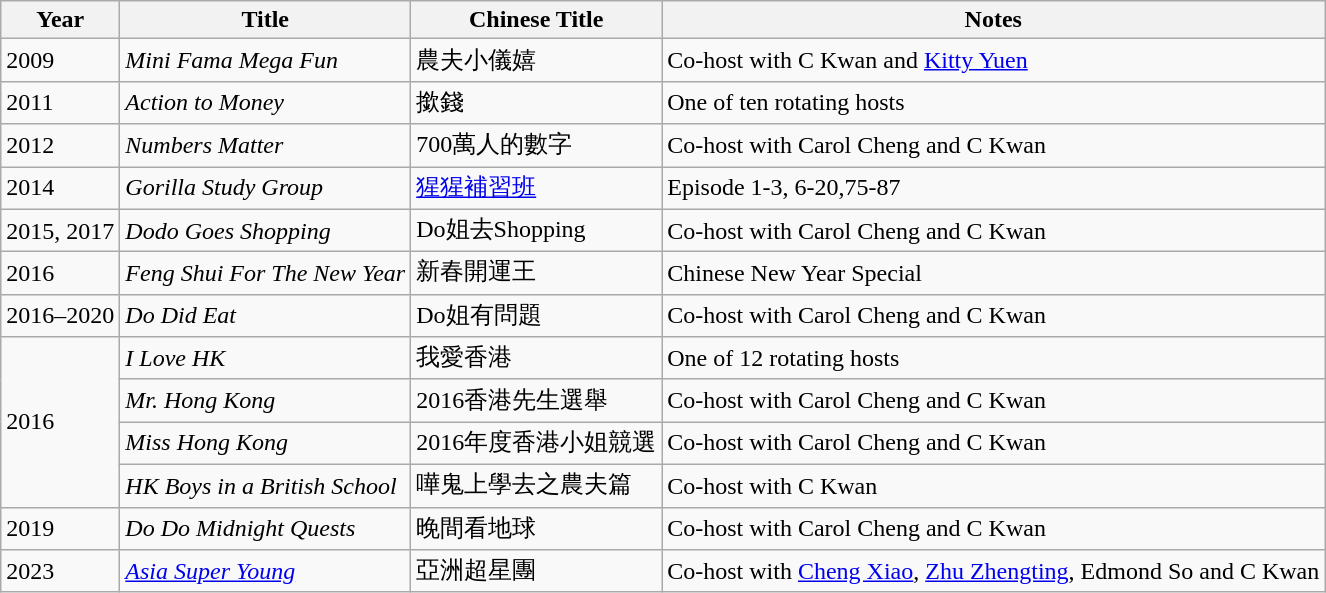<table class="wikitable">
<tr>
<th>Year</th>
<th>Title</th>
<th>Chinese Title</th>
<th>Notes</th>
</tr>
<tr>
<td>2009</td>
<td><em>Mini Fama Mega Fun</em></td>
<td>農夫小儀嬉</td>
<td>Co-host with C Kwan and <a href='#'>Kitty Yuen</a></td>
</tr>
<tr>
<td>2011</td>
<td><em>Action to Money</em></td>
<td>撳錢</td>
<td>One of ten rotating hosts</td>
</tr>
<tr>
<td>2012</td>
<td><em>Numbers Matter</em></td>
<td>700萬人的數字</td>
<td>Co-host with Carol Cheng and C Kwan</td>
</tr>
<tr>
<td>2014</td>
<td><em>Gorilla Study Group</em></td>
<td><a href='#'>猩猩補習班</a></td>
<td>Episode 1-3, 6-20,75-87</td>
</tr>
<tr>
<td>2015, 2017</td>
<td><em>Dodo Goes Shopping</em></td>
<td>Do姐去Shopping</td>
<td>Co-host with Carol Cheng and C Kwan</td>
</tr>
<tr>
<td>2016</td>
<td><em>Feng Shui For The New Year</em></td>
<td>新春開運王</td>
<td>Chinese New Year Special</td>
</tr>
<tr>
<td>2016–2020</td>
<td><em>Do Did Eat</em></td>
<td>Do姐有問題</td>
<td>Co-host with Carol Cheng and C Kwan</td>
</tr>
<tr>
<td rowspan="4">2016</td>
<td><em>I Love HK</em></td>
<td>我愛香港</td>
<td>One of 12 rotating hosts</td>
</tr>
<tr>
<td><em>Mr. Hong Kong</em></td>
<td>2016香港先生選舉</td>
<td>Co-host with Carol Cheng and C Kwan</td>
</tr>
<tr>
<td><em>Miss Hong Kong</em></td>
<td>2016年度香港小姐競選</td>
<td>Co-host with Carol Cheng and C Kwan</td>
</tr>
<tr>
<td><em>HK Boys in a British School</em></td>
<td>嘩鬼上學去之農夫篇</td>
<td>Co-host with C Kwan</td>
</tr>
<tr>
<td>2019</td>
<td><em>Do Do Midnight Quests</em></td>
<td>晚間看地球</td>
<td>Co-host with Carol Cheng and C Kwan</td>
</tr>
<tr>
<td>2023</td>
<td><em><a href='#'>Asia Super Young</a></em></td>
<td>亞洲超星團</td>
<td>Co-host with <a href='#'>Cheng Xiao</a>, <a href='#'>Zhu Zhengting</a>, Edmond So and C Kwan</td>
</tr>
</table>
